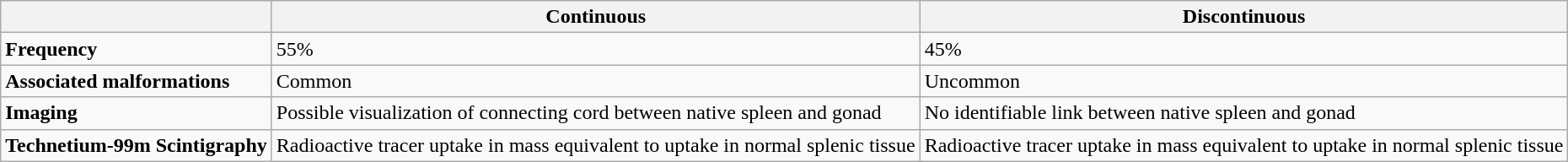<table class="wikitable">
<tr>
<th></th>
<th>Continuous</th>
<th>Discontinuous</th>
</tr>
<tr>
<td><strong>Frequency</strong></td>
<td>55%</td>
<td>45%</td>
</tr>
<tr>
<td><strong>Associated malformations</strong></td>
<td>Common</td>
<td>Uncommon</td>
</tr>
<tr>
<td><strong>Imaging</strong></td>
<td>Possible visualization of connecting cord between native spleen and gonad</td>
<td>No identifiable link between native spleen and gonad</td>
</tr>
<tr>
<td><strong>Technetium-99m  Scintigraphy</strong></td>
<td>Radioactive tracer uptake in mass equivalent to uptake in normal splenic tissue</td>
<td>Radioactive tracer uptake in mass equivalent to uptake in normal splenic tissue</td>
</tr>
</table>
